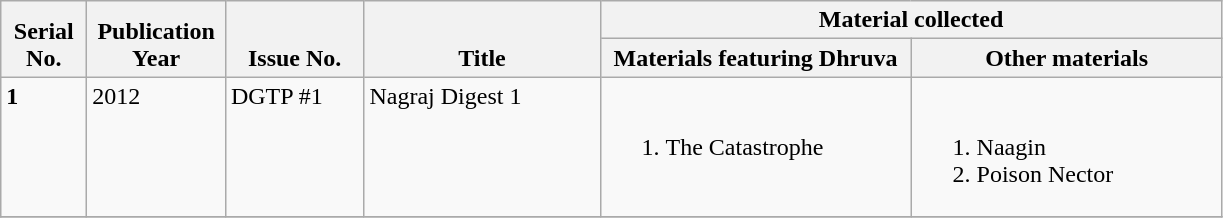<table class="wikitable unsortable">
<tr>
<th rowspan="2" style="vertical-align:bottom; width:50px;">Serial No.</th>
<th rowspan="2" style="vertical-align:bottom; width:85px;">Publication Year</th>
<th rowspan="2" style="vertical-align:bottom; width:85px;">Issue No.</th>
<th rowspan="2" style="vertical-align:bottom; width:150px;">Title</th>
<th colspan="2" style="vertical-align:bottom; width:400px;">Material collected</th>
</tr>
<tr style="vertical-align:top;">
<th style="vertical-align:bottom; width:200px;">Materials featuring Dhruva</th>
<th style="vertical-align:bottom; width:200px;">Other materials</th>
</tr>
<tr style="vertical-align:top;">
<td><strong>1</strong></td>
<td>2012</td>
<td>DGTP #1</td>
<td>Nagraj Digest 1</td>
<td><br><ol><li>The Catastrophe</li></ol></td>
<td><br><ol><li>Naagin</li><li>Poison Nector</li></ol></td>
</tr>
<tr style="vertical-align:top;">
</tr>
</table>
